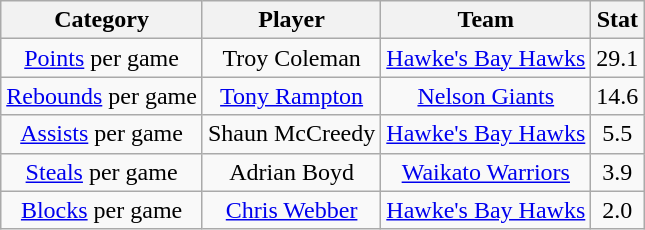<table class="wikitable" style="text-align:center">
<tr>
<th>Category</th>
<th>Player</th>
<th>Team</th>
<th>Stat</th>
</tr>
<tr>
<td><a href='#'>Points</a> per game</td>
<td>Troy Coleman</td>
<td><a href='#'>Hawke's Bay Hawks</a></td>
<td>29.1</td>
</tr>
<tr>
<td><a href='#'>Rebounds</a> per game</td>
<td><a href='#'>Tony Rampton</a></td>
<td><a href='#'>Nelson Giants</a></td>
<td>14.6</td>
</tr>
<tr>
<td><a href='#'>Assists</a> per game</td>
<td>Shaun McCreedy</td>
<td><a href='#'>Hawke's Bay Hawks</a></td>
<td>5.5</td>
</tr>
<tr>
<td><a href='#'>Steals</a> per game</td>
<td>Adrian Boyd</td>
<td><a href='#'>Waikato Warriors</a></td>
<td>3.9</td>
</tr>
<tr>
<td><a href='#'>Blocks</a> per game</td>
<td><a href='#'>Chris Webber</a></td>
<td><a href='#'>Hawke's Bay Hawks</a></td>
<td>2.0</td>
</tr>
</table>
